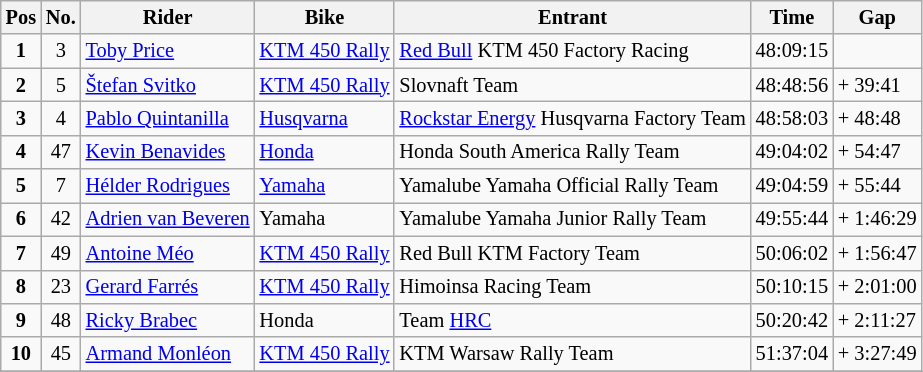<table class="wikitable" style="font-size:85%;">
<tr>
<th>Pos</th>
<th>No.</th>
<th>Rider</th>
<th>Bike</th>
<th>Entrant</th>
<th>Time</th>
<th>Gap</th>
</tr>
<tr>
<td align=center><strong>1</strong></td>
<td align=center>3</td>
<td> <a href='#'>Toby Price</a></td>
<td><a href='#'>KTM 450 Rally</a></td>
<td><a href='#'>Red Bull</a> KTM 450 Factory Racing</td>
<td>48:09:15</td>
<td></td>
</tr>
<tr>
<td align=center><strong>2</strong></td>
<td align=center>5</td>
<td> <a href='#'>Štefan Svitko</a></td>
<td><a href='#'>KTM 450 Rally</a></td>
<td>Slovnaft Team</td>
<td>48:48:56</td>
<td>+ 39:41</td>
</tr>
<tr>
<td align=center><strong>3</strong></td>
<td align=center>4</td>
<td> <a href='#'>Pablo Quintanilla</a></td>
<td><a href='#'>Husqvarna</a></td>
<td><a href='#'>Rockstar Energy</a> Husqvarna Factory Team</td>
<td>48:58:03</td>
<td>+ 48:48</td>
</tr>
<tr>
<td align=center><strong>4</strong></td>
<td align=center>47</td>
<td> <a href='#'>Kevin Benavides</a></td>
<td><a href='#'>Honda</a></td>
<td>Honda South America Rally Team</td>
<td>49:04:02</td>
<td>+ 54:47</td>
</tr>
<tr>
<td align=center><strong>5</strong></td>
<td align=center>7</td>
<td> <a href='#'>Hélder Rodrigues</a></td>
<td><a href='#'>Yamaha</a></td>
<td>Yamalube Yamaha Official Rally Team</td>
<td>49:04:59</td>
<td>+ 55:44</td>
</tr>
<tr>
<td align=center><strong>6</strong></td>
<td align=center>42</td>
<td> <a href='#'>Adrien van Beveren</a></td>
<td>Yamaha</td>
<td>Yamalube Yamaha Junior Rally Team</td>
<td>49:55:44</td>
<td>+ 1:46:29</td>
</tr>
<tr>
<td align=center><strong>7</strong></td>
<td align=center>49</td>
<td> <a href='#'>Antoine Méo</a></td>
<td><a href='#'>KTM 450 Rally</a></td>
<td>Red Bull KTM Factory Team</td>
<td>50:06:02</td>
<td>+ 1:56:47</td>
</tr>
<tr>
<td align=center><strong>8</strong></td>
<td align=center>23</td>
<td> <a href='#'>Gerard Farrés</a></td>
<td><a href='#'>KTM 450 Rally</a></td>
<td>Himoinsa Racing Team</td>
<td>50:10:15</td>
<td>+ 2:01:00</td>
</tr>
<tr>
<td align=center><strong>9</strong></td>
<td align=center>48</td>
<td> <a href='#'>Ricky Brabec</a></td>
<td>Honda</td>
<td>Team <a href='#'>HRC</a></td>
<td>50:20:42</td>
<td>+ 2:11:27</td>
</tr>
<tr>
<td align=center><strong>10</strong></td>
<td align=center>45</td>
<td> <a href='#'>Armand Monléon</a></td>
<td><a href='#'>KTM 450 Rally</a></td>
<td>KTM Warsaw Rally Team</td>
<td>51:37:04</td>
<td>+ 3:27:49</td>
</tr>
<tr>
</tr>
</table>
